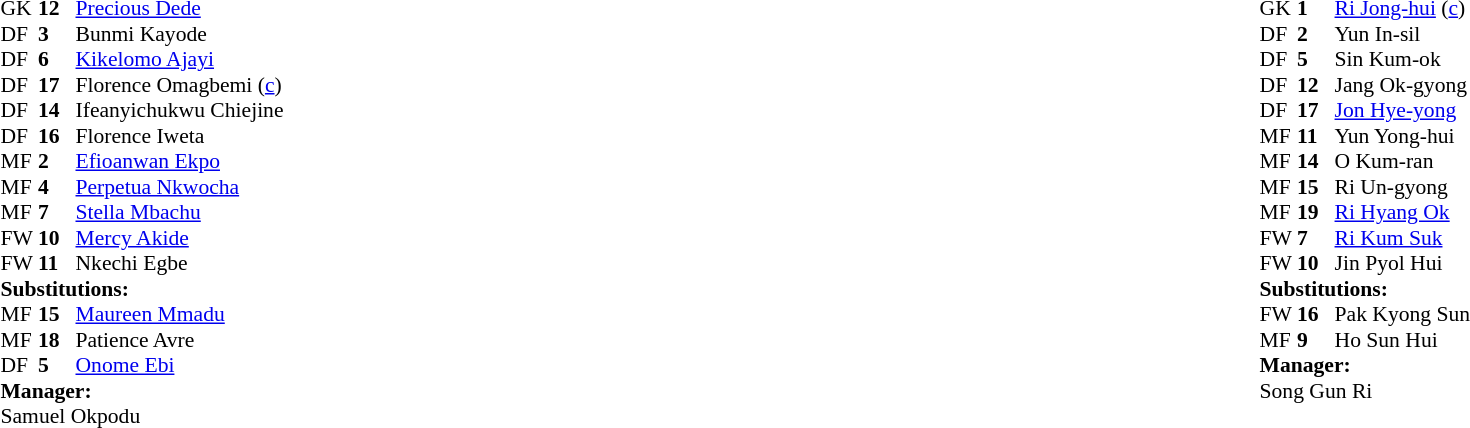<table width="100%">
<tr>
<td valign="top" width="40%"><br><table style="font-size:90%" cellspacing="0" cellpadding="0">
<tr>
<th width=25></th>
<th width=25></th>
</tr>
<tr>
<td>GK</td>
<td><strong>12</strong></td>
<td><a href='#'>Precious Dede</a></td>
</tr>
<tr>
<td>DF</td>
<td><strong>3</strong></td>
<td>Bunmi Kayode</td>
</tr>
<tr>
<td>DF</td>
<td><strong>6</strong></td>
<td><a href='#'>Kikelomo Ajayi</a></td>
<td></td>
</tr>
<tr>
<td>DF</td>
<td><strong>17</strong></td>
<td>Florence Omagbemi (<a href='#'>c</a>)</td>
<td></td>
<td></td>
</tr>
<tr>
<td>DF</td>
<td><strong>14</strong></td>
<td>Ifeanyichukwu Chiejine</td>
<td></td>
<td></td>
</tr>
<tr>
<td>DF</td>
<td><strong>16</strong></td>
<td>Florence Iweta</td>
</tr>
<tr>
<td>MF</td>
<td><strong>2</strong></td>
<td><a href='#'>Efioanwan Ekpo</a></td>
</tr>
<tr>
<td>MF</td>
<td><strong>4</strong></td>
<td><a href='#'>Perpetua Nkwocha</a></td>
</tr>
<tr>
<td>MF</td>
<td><strong>7</strong></td>
<td><a href='#'>Stella Mbachu</a></td>
</tr>
<tr>
<td>FW</td>
<td><strong>10</strong></td>
<td><a href='#'>Mercy Akide</a></td>
<td></td>
</tr>
<tr>
<td>FW</td>
<td><strong>11</strong></td>
<td>Nkechi Egbe</td>
<td></td>
<td></td>
</tr>
<tr>
<td colspan=3><strong>Substitutions:</strong></td>
</tr>
<tr>
<td>MF</td>
<td><strong>15</strong></td>
<td><a href='#'>Maureen Mmadu</a></td>
<td></td>
<td></td>
</tr>
<tr>
<td>MF</td>
<td><strong>18</strong></td>
<td>Patience Avre</td>
<td></td>
<td></td>
</tr>
<tr>
<td>DF</td>
<td><strong>5</strong></td>
<td><a href='#'>Onome Ebi</a></td>
<td></td>
<td></td>
</tr>
<tr>
<td colspan=3><strong>Manager:</strong></td>
</tr>
<tr>
<td colspan=4>Samuel Okpodu</td>
</tr>
</table>
</td>
<td valign="top" width="50%"><br><table style="font-size: 90%" cellspacing="0" cellpadding="0" align="center">
<tr>
<th width=25></th>
<th width=25></th>
</tr>
<tr>
<td>GK</td>
<td><strong>1</strong></td>
<td><a href='#'>Ri Jong-hui</a> (<a href='#'>c</a>)</td>
</tr>
<tr>
<td>DF</td>
<td><strong>2</strong></td>
<td>Yun In-sil</td>
</tr>
<tr>
<td>DF</td>
<td><strong>5</strong></td>
<td>Sin Kum-ok</td>
</tr>
<tr>
<td>DF</td>
<td><strong>12</strong></td>
<td>Jang Ok-gyong</td>
</tr>
<tr>
<td>DF</td>
<td><strong>17</strong></td>
<td><a href='#'>Jon Hye-yong</a></td>
<td></td>
</tr>
<tr>
<td>MF</td>
<td><strong>11</strong></td>
<td>Yun Yong-hui</td>
<td></td>
<td></td>
</tr>
<tr>
<td>MF</td>
<td><strong>14</strong></td>
<td>O Kum-ran</td>
</tr>
<tr>
<td>MF</td>
<td><strong>15</strong></td>
<td>Ri Un-gyong</td>
</tr>
<tr>
<td>MF</td>
<td><strong>19</strong></td>
<td><a href='#'>Ri Hyang Ok</a></td>
<td></td>
</tr>
<tr>
<td>FW</td>
<td><strong>7</strong></td>
<td><a href='#'>Ri Kum Suk</a></td>
<td></td>
<td></td>
</tr>
<tr>
<td>FW</td>
<td><strong>10</strong></td>
<td>Jin Pyol Hui</td>
</tr>
<tr>
<td colspan=3><strong>Substitutions:</strong></td>
</tr>
<tr>
<td>FW</td>
<td><strong>16</strong></td>
<td>Pak Kyong Sun</td>
<td></td>
<td></td>
</tr>
<tr>
<td>MF</td>
<td><strong>9</strong></td>
<td>Ho Sun Hui</td>
<td></td>
<td></td>
</tr>
<tr>
<td colspan=3><strong>Manager:</strong></td>
</tr>
<tr>
<td colspan=4>Song Gun Ri</td>
</tr>
</table>
</td>
</tr>
</table>
